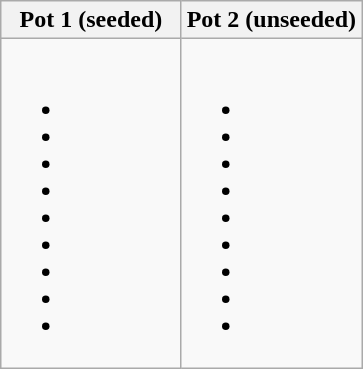<table class="wikitable">
<tr>
<th width=50%>Pot 1 (seeded)</th>
<th width=50%>Pot 2 (unseeded)</th>
</tr>
<tr style="vertical-align: top;">
<td><br><ul><li></li><li></li><li></li><li></li><li></li><li></li><li></li><li></li><li></li></ul></td>
<td><br><ul><li></li><li></li><li></li><li></li><li></li><li></li><li></li><li></li><li></li></ul></td>
</tr>
</table>
